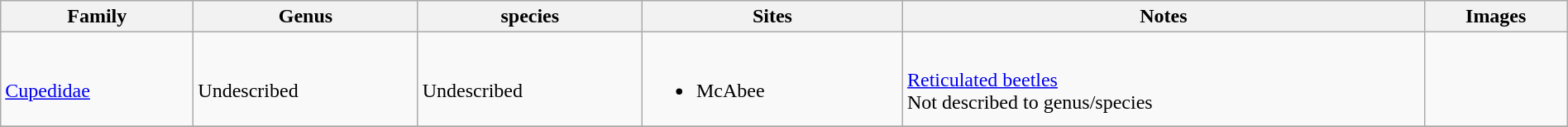<table class="wikitable sortable"  style="margin:auto; width:100%;">
<tr>
<th>Family</th>
<th>Genus</th>
<th>species</th>
<th>Sites</th>
<th>Notes</th>
<th>Images</th>
</tr>
<tr>
<td><br><a href='#'>Cupedidae</a></td>
<td><br>Undescribed</td>
<td><br>Undescribed</td>
<td><br><ul><li>McAbee</li></ul></td>
<td><br><a href='#'>Reticulated beetles</a><br>Not described to genus/species</td>
<td></td>
</tr>
<tr>
</tr>
</table>
